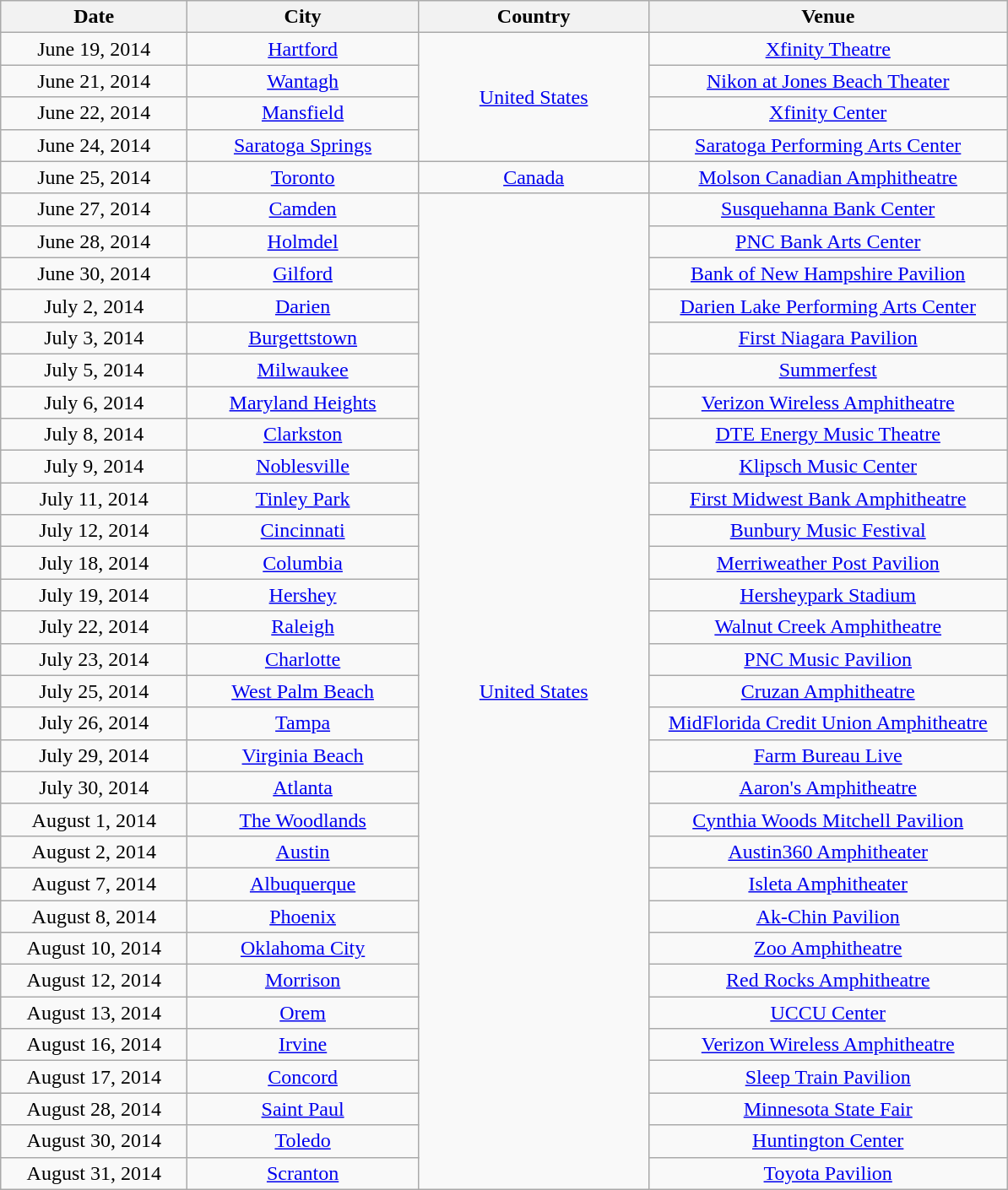<table class="wikitable" style="text-align:center;">
<tr>
<th style="width:140px;">Date</th>
<th style="width:175px;">City</th>
<th style="width:175px;">Country</th>
<th style="width:275px;">Venue</th>
</tr>
<tr>
<td>June 19, 2014</td>
<td><a href='#'>Hartford</a></td>
<td rowspan="4"><a href='#'>United States</a></td>
<td><a href='#'>Xfinity Theatre</a></td>
</tr>
<tr>
<td>June 21, 2014</td>
<td><a href='#'>Wantagh</a></td>
<td><a href='#'>Nikon at Jones Beach Theater</a></td>
</tr>
<tr>
<td>June 22, 2014</td>
<td><a href='#'>Mansfield</a></td>
<td><a href='#'>Xfinity Center</a></td>
</tr>
<tr>
<td>June 24, 2014</td>
<td><a href='#'>Saratoga Springs</a></td>
<td><a href='#'>Saratoga Performing Arts Center</a></td>
</tr>
<tr>
<td>June 25, 2014</td>
<td><a href='#'>Toronto</a></td>
<td><a href='#'>Canada</a></td>
<td><a href='#'>Molson Canadian Amphitheatre</a></td>
</tr>
<tr>
<td>June 27, 2014</td>
<td><a href='#'>Camden</a></td>
<td rowspan="31"><a href='#'>United States</a></td>
<td><a href='#'>Susquehanna Bank Center</a></td>
</tr>
<tr>
<td>June 28, 2014</td>
<td><a href='#'>Holmdel</a></td>
<td><a href='#'>PNC Bank Arts Center</a></td>
</tr>
<tr>
<td>June 30, 2014</td>
<td><a href='#'>Gilford</a></td>
<td><a href='#'>Bank of New Hampshire Pavilion</a></td>
</tr>
<tr>
<td>July 2, 2014</td>
<td><a href='#'>Darien</a></td>
<td><a href='#'>Darien Lake Performing Arts Center</a></td>
</tr>
<tr>
<td>July 3, 2014</td>
<td><a href='#'>Burgettstown</a></td>
<td><a href='#'>First Niagara Pavilion</a></td>
</tr>
<tr>
<td>July 5, 2014</td>
<td><a href='#'>Milwaukee</a></td>
<td><a href='#'>Summerfest</a></td>
</tr>
<tr>
<td>July 6, 2014</td>
<td><a href='#'>Maryland Heights</a></td>
<td><a href='#'>Verizon Wireless Amphitheatre</a></td>
</tr>
<tr>
<td>July 8, 2014</td>
<td><a href='#'>Clarkston</a></td>
<td><a href='#'>DTE Energy Music Theatre</a></td>
</tr>
<tr>
<td>July 9, 2014</td>
<td><a href='#'>Noblesville</a></td>
<td><a href='#'>Klipsch Music Center</a></td>
</tr>
<tr>
<td>July 11, 2014</td>
<td><a href='#'>Tinley Park</a></td>
<td><a href='#'>First Midwest Bank Amphitheatre</a></td>
</tr>
<tr>
<td>July 12, 2014</td>
<td><a href='#'>Cincinnati</a></td>
<td><a href='#'>Bunbury Music Festival</a></td>
</tr>
<tr>
<td>July 18, 2014</td>
<td><a href='#'>Columbia</a></td>
<td><a href='#'>Merriweather Post Pavilion</a></td>
</tr>
<tr>
<td>July 19, 2014</td>
<td><a href='#'>Hershey</a></td>
<td><a href='#'>Hersheypark Stadium</a></td>
</tr>
<tr>
<td>July 22, 2014</td>
<td><a href='#'>Raleigh</a></td>
<td><a href='#'>Walnut Creek Amphitheatre</a></td>
</tr>
<tr>
<td>July 23, 2014</td>
<td><a href='#'>Charlotte</a></td>
<td><a href='#'>PNC Music Pavilion</a></td>
</tr>
<tr>
<td>July 25, 2014</td>
<td><a href='#'>West Palm Beach</a></td>
<td><a href='#'>Cruzan Amphitheatre</a></td>
</tr>
<tr>
<td>July 26, 2014</td>
<td><a href='#'>Tampa</a></td>
<td><a href='#'>MidFlorida Credit Union Amphitheatre</a></td>
</tr>
<tr>
<td>July 29, 2014</td>
<td><a href='#'>Virginia Beach</a></td>
<td><a href='#'>Farm Bureau Live</a></td>
</tr>
<tr>
<td>July 30, 2014</td>
<td><a href='#'>Atlanta</a></td>
<td><a href='#'>Aaron's Amphitheatre</a></td>
</tr>
<tr>
<td>August 1, 2014</td>
<td><a href='#'>The Woodlands</a></td>
<td><a href='#'>Cynthia Woods Mitchell Pavilion</a></td>
</tr>
<tr>
<td>August 2, 2014</td>
<td><a href='#'>Austin</a></td>
<td><a href='#'>Austin360 Amphitheater</a></td>
</tr>
<tr>
<td>August 7, 2014</td>
<td><a href='#'>Albuquerque</a></td>
<td><a href='#'>Isleta Amphitheater</a></td>
</tr>
<tr>
<td>August 8, 2014</td>
<td><a href='#'>Phoenix</a></td>
<td><a href='#'>Ak-Chin Pavilion</a></td>
</tr>
<tr>
<td>August 10, 2014</td>
<td><a href='#'>Oklahoma City</a></td>
<td><a href='#'>Zoo Amphitheatre</a></td>
</tr>
<tr>
<td>August 12, 2014</td>
<td><a href='#'>Morrison</a></td>
<td><a href='#'>Red Rocks Amphitheatre</a></td>
</tr>
<tr>
<td>August 13, 2014</td>
<td><a href='#'>Orem</a></td>
<td><a href='#'>UCCU Center</a></td>
</tr>
<tr>
<td>August 16, 2014</td>
<td><a href='#'>Irvine</a></td>
<td><a href='#'>Verizon Wireless Amphitheatre</a></td>
</tr>
<tr>
<td>August 17, 2014</td>
<td><a href='#'>Concord</a></td>
<td><a href='#'>Sleep Train Pavilion</a></td>
</tr>
<tr>
<td>August 28, 2014</td>
<td><a href='#'>Saint Paul</a></td>
<td><a href='#'>Minnesota State Fair</a></td>
</tr>
<tr>
<td>August 30, 2014</td>
<td><a href='#'>Toledo</a></td>
<td><a href='#'>Huntington Center</a></td>
</tr>
<tr>
<td>August 31, 2014</td>
<td><a href='#'>Scranton</a></td>
<td><a href='#'>Toyota Pavilion</a></td>
</tr>
</table>
